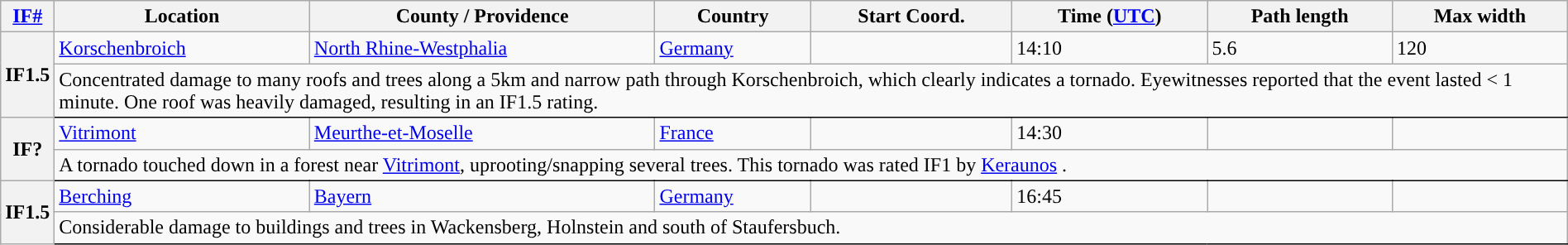<table class="wikitable sortable" style="width:100%;">
<tr>
<th scope="col" width="2%" align="center"><a href='#'>IF#</a></th>
<th scope="col" align="center" class="unsortable">Location</th>
<th scope="col" align="center" class="unsortable">County / Providence</th>
<th scope="col" align="center">Country</th>
<th scope="col" align="center">Start Coord.</th>
<th scope="col" align="center">Time (<a href='#'>UTC</a>)</th>
<th scope="col" align="center">Path length</th>
<th scope="col" align="center">Max width</th>
</tr>
<tr>
<th scope="row" rowspan="2" style="background-color:#">IF1.5</th>
<td><a href='#'>Korschenbroich</a></td>
<td><a href='#'>North Rhine-Westphalia</a></td>
<td><a href='#'>Germany</a></td>
<td></td>
<td>14:10</td>
<td>5.6</td>
<td>120</td>
</tr>
<tr class="expand-child">
<td colspan="8" style=" border-bottom: 1px solid black;">Concentrated damage to many roofs and trees along a 5km and narrow path through Korschenbroich, which clearly indicates a tornado. Eyewitnesses reported that the event lasted < 1 minute. One roof was heavily damaged, resulting in an IF1.5 rating.</td>
</tr>
<tr>
<th scope="row" rowspan="2" style="background-color:#">IF?</th>
<td><a href='#'>Vitrimont</a></td>
<td><a href='#'>Meurthe-et-Moselle</a></td>
<td><a href='#'>France</a></td>
<td></td>
<td>14:30</td>
<td></td>
<td></td>
</tr>
<tr class="expand-child">
<td colspan="8" style=" border-bottom: 1px solid black;">A tornado touched down in a forest near <a href='#'>Vitrimont</a>, uprooting/snapping several trees. This tornado was rated IF1 by <a href='#'>Keraunos</a> .</td>
</tr>
<tr>
<th scope="row" rowspan="2" style="background-color:#">IF1.5</th>
<td><a href='#'>Berching</a></td>
<td><a href='#'>Bayern</a></td>
<td><a href='#'>Germany</a></td>
<td></td>
<td>16:45</td>
<td></td>
<td></td>
</tr>
<tr class="expand-child">
<td colspan="8" style=" border-bottom: 1px solid black;">Considerable damage to buildings and trees in Wackensberg, Holnstein and south of Staufersbuch.</td>
</tr>
</table>
